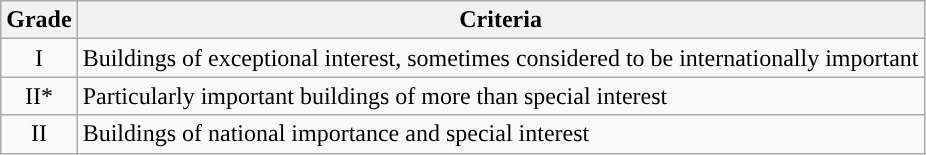<table class="wikitable">
<tr>
<th>Grade</th>
<th>Criteria</th>
</tr>
<tr>
<td align="center" >I</td>
<td>Buildings of exceptional interest, sometimes considered to be internationally important</td>
</tr>
<tr>
<td align="center" >II*</td>
<td>Particularly important buildings of more than special interest</td>
</tr>
<tr>
<td align="center" >II</td>
<td>Buildings of national importance and special interest</td>
</tr>
</table>
